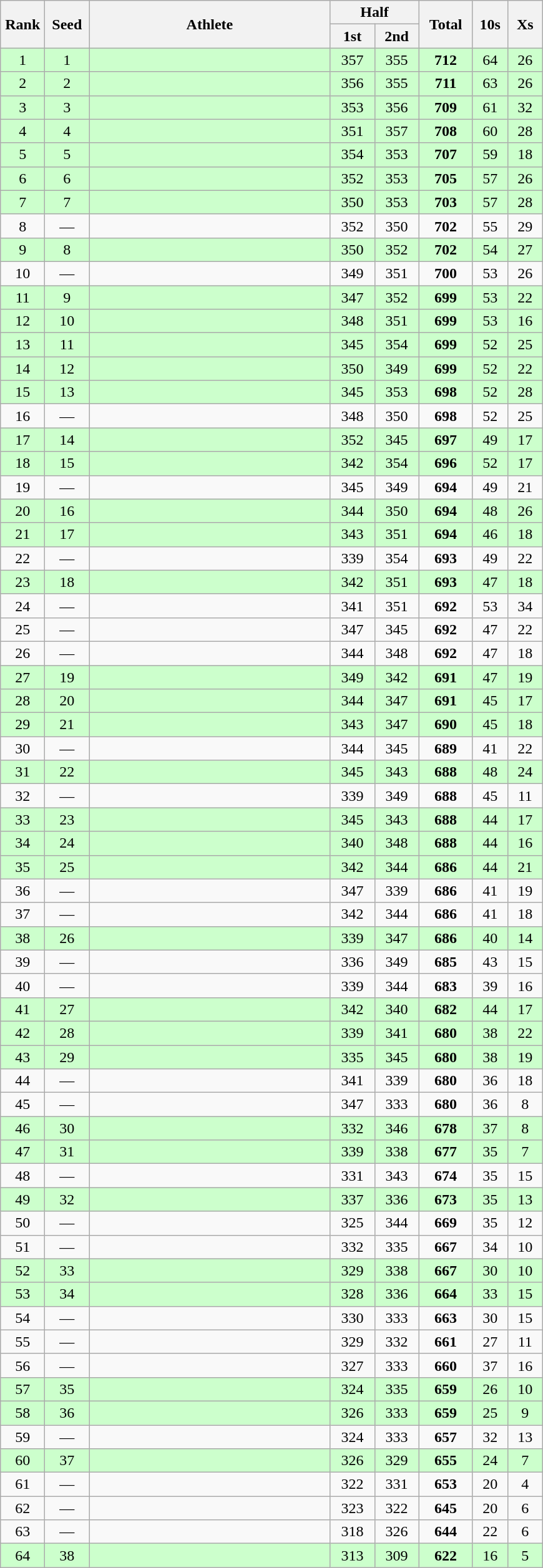<table class="wikitable" style="text-align:center">
<tr>
<th rowspan=2 width=40>Rank</th>
<th rowspan=2 width=40>Seed</th>
<th rowspan=2 width=250>Athlete</th>
<th colspan=2>Half</th>
<th rowspan=2 width=50>Total</th>
<th rowspan=2 width=30>10s</th>
<th rowspan=2 width=30>Xs</th>
</tr>
<tr>
<th width=40>1st</th>
<th width=40>2nd</th>
</tr>
<tr bgcolor="#CCFFCC">
<td>1</td>
<td>1</td>
<td align="left"></td>
<td>357</td>
<td>355</td>
<td><strong>712</strong></td>
<td>64</td>
<td>26</td>
</tr>
<tr bgcolor="#CCFFCC">
<td>2</td>
<td>2</td>
<td align="left"></td>
<td>356</td>
<td>355</td>
<td><strong>711</strong></td>
<td>63</td>
<td>26</td>
</tr>
<tr bgcolor="#CCFFCC">
<td>3</td>
<td>3</td>
<td align="left"></td>
<td>353</td>
<td>356</td>
<td><strong>709</strong></td>
<td>61</td>
<td>32</td>
</tr>
<tr bgcolor="#CCFFCC">
<td>4</td>
<td>4</td>
<td align="left"></td>
<td>351</td>
<td>357</td>
<td><strong>708</strong></td>
<td>60</td>
<td>28</td>
</tr>
<tr bgcolor="#CCFFCC">
<td>5</td>
<td>5</td>
<td align="left"></td>
<td>354</td>
<td>353</td>
<td><strong>707</strong></td>
<td>59</td>
<td>18</td>
</tr>
<tr bgcolor="#CCFFCC">
<td>6</td>
<td>6</td>
<td align="left"></td>
<td>352</td>
<td>353</td>
<td><strong>705</strong></td>
<td>57</td>
<td>26</td>
</tr>
<tr bgcolor="#CCFFCC">
<td>7</td>
<td>7</td>
<td align="left"></td>
<td>350</td>
<td>353</td>
<td><strong>703</strong></td>
<td>57</td>
<td>28</td>
</tr>
<tr>
<td>8</td>
<td>—</td>
<td align="left"></td>
<td>352</td>
<td>350</td>
<td><strong>702</strong></td>
<td>55</td>
<td>29</td>
</tr>
<tr bgcolor="#CCFFCC">
<td>9</td>
<td>8</td>
<td align="left"></td>
<td>350</td>
<td>352</td>
<td><strong>702</strong></td>
<td>54</td>
<td>27</td>
</tr>
<tr>
<td>10</td>
<td>—</td>
<td align="left"></td>
<td>349</td>
<td>351</td>
<td><strong>700</strong></td>
<td>53</td>
<td>26</td>
</tr>
<tr bgcolor="#CCFFCC">
<td>11</td>
<td>9</td>
<td align="left"></td>
<td>347</td>
<td>352</td>
<td><strong>699</strong></td>
<td>53</td>
<td>22</td>
</tr>
<tr bgcolor="#CCFFCC">
<td>12</td>
<td>10</td>
<td align="left"></td>
<td>348</td>
<td>351</td>
<td><strong>699</strong></td>
<td>53</td>
<td>16</td>
</tr>
<tr bgcolor="#CCFFCC">
<td>13</td>
<td>11</td>
<td align="left"></td>
<td>345</td>
<td>354</td>
<td><strong>699</strong></td>
<td>52</td>
<td>25</td>
</tr>
<tr bgcolor="#CCFFCC">
<td>14</td>
<td>12</td>
<td align="left"></td>
<td>350</td>
<td>349</td>
<td><strong>699</strong></td>
<td>52</td>
<td>22</td>
</tr>
<tr bgcolor="#CCFFCC">
<td>15</td>
<td>13</td>
<td align="left"></td>
<td>345</td>
<td>353</td>
<td><strong>698</strong></td>
<td>52</td>
<td>28</td>
</tr>
<tr>
<td>16</td>
<td>—</td>
<td align="left"></td>
<td>348</td>
<td>350</td>
<td><strong>698</strong></td>
<td>52</td>
<td>25</td>
</tr>
<tr bgcolor="#CCFFCC">
<td>17</td>
<td>14</td>
<td align="left"></td>
<td>352</td>
<td>345</td>
<td><strong>697</strong></td>
<td>49</td>
<td>17</td>
</tr>
<tr bgcolor="#CCFFCC">
<td>18</td>
<td>15</td>
<td align="left"></td>
<td>342</td>
<td>354</td>
<td><strong>696</strong></td>
<td>52</td>
<td>17</td>
</tr>
<tr>
<td>19</td>
<td>—</td>
<td align="left"></td>
<td>345</td>
<td>349</td>
<td><strong>694</strong></td>
<td>49</td>
<td>21</td>
</tr>
<tr bgcolor="#CCFFCC">
<td>20</td>
<td>16</td>
<td align="left"></td>
<td>344</td>
<td>350</td>
<td><strong>694</strong></td>
<td>48</td>
<td>26</td>
</tr>
<tr bgcolor="#CCFFCC">
<td>21</td>
<td>17</td>
<td align="left"></td>
<td>343</td>
<td>351</td>
<td><strong>694</strong></td>
<td>46</td>
<td>18</td>
</tr>
<tr>
<td>22</td>
<td>—</td>
<td align="left"></td>
<td>339</td>
<td>354</td>
<td><strong>693</strong></td>
<td>49</td>
<td>22</td>
</tr>
<tr bgcolor="#CCFFCC">
<td>23</td>
<td>18</td>
<td align="left"></td>
<td>342</td>
<td>351</td>
<td><strong>693</strong></td>
<td>47</td>
<td>18</td>
</tr>
<tr>
<td>24</td>
<td>—</td>
<td align="left"></td>
<td>341</td>
<td>351</td>
<td><strong>692</strong></td>
<td>53</td>
<td>34</td>
</tr>
<tr>
<td>25</td>
<td>—</td>
<td align="left"></td>
<td>347</td>
<td>345</td>
<td><strong>692</strong></td>
<td>47</td>
<td>22</td>
</tr>
<tr>
<td>26</td>
<td>—</td>
<td align="left"></td>
<td>344</td>
<td>348</td>
<td><strong>692</strong></td>
<td>47</td>
<td>18</td>
</tr>
<tr bgcolor="#CCFFCC">
<td>27</td>
<td>19</td>
<td align="left"></td>
<td>349</td>
<td>342</td>
<td><strong>691</strong></td>
<td>47</td>
<td>19</td>
</tr>
<tr bgcolor="#CCFFCC">
<td>28</td>
<td>20</td>
<td align="left"></td>
<td>344</td>
<td>347</td>
<td><strong>691</strong></td>
<td>45</td>
<td>17</td>
</tr>
<tr bgcolor="#CCFFCC">
<td>29</td>
<td>21</td>
<td align="left"></td>
<td>343</td>
<td>347</td>
<td><strong>690</strong></td>
<td>45</td>
<td>18</td>
</tr>
<tr>
<td>30</td>
<td>—</td>
<td align="left"></td>
<td>344</td>
<td>345</td>
<td><strong>689</strong></td>
<td>41</td>
<td>22</td>
</tr>
<tr bgcolor="#CCFFCC">
<td>31</td>
<td>22</td>
<td align="left"></td>
<td>345</td>
<td>343</td>
<td><strong>688</strong></td>
<td>48</td>
<td>24</td>
</tr>
<tr>
<td>32</td>
<td>—</td>
<td align="left"></td>
<td>339</td>
<td>349</td>
<td><strong>688</strong></td>
<td>45</td>
<td>11</td>
</tr>
<tr bgcolor="#CCFFCC">
<td>33</td>
<td>23</td>
<td align="left"></td>
<td>345</td>
<td>343</td>
<td><strong>688</strong></td>
<td>44</td>
<td>17</td>
</tr>
<tr bgcolor="#CCFFCC">
<td>34</td>
<td>24</td>
<td align="left"></td>
<td>340</td>
<td>348</td>
<td><strong>688</strong></td>
<td>44</td>
<td>16</td>
</tr>
<tr bgcolor="#CCFFCC">
<td>35</td>
<td>25</td>
<td align="left"></td>
<td>342</td>
<td>344</td>
<td><strong>686</strong></td>
<td>44</td>
<td>21</td>
</tr>
<tr>
<td>36</td>
<td>—</td>
<td align="left"></td>
<td>347</td>
<td>339</td>
<td><strong>686</strong></td>
<td>41</td>
<td>19</td>
</tr>
<tr>
<td>37</td>
<td>—</td>
<td align="left"></td>
<td>342</td>
<td>344</td>
<td><strong>686</strong></td>
<td>41</td>
<td>18</td>
</tr>
<tr bgcolor="#CCFFCC">
<td>38</td>
<td>26</td>
<td align="left"></td>
<td>339</td>
<td>347</td>
<td><strong>686</strong></td>
<td>40</td>
<td>14</td>
</tr>
<tr>
<td>39</td>
<td>—</td>
<td align="left"></td>
<td>336</td>
<td>349</td>
<td><strong>685</strong></td>
<td>43</td>
<td>15</td>
</tr>
<tr>
<td>40</td>
<td>—</td>
<td align="left"></td>
<td>339</td>
<td>344</td>
<td><strong>683</strong></td>
<td>39</td>
<td>16</td>
</tr>
<tr bgcolor="#CCFFCC">
<td>41</td>
<td>27</td>
<td align="left"></td>
<td>342</td>
<td>340</td>
<td><strong>682</strong></td>
<td>44</td>
<td>17</td>
</tr>
<tr bgcolor="#CCFFCC">
<td>42</td>
<td>28</td>
<td align="left"></td>
<td>339</td>
<td>341</td>
<td><strong>680</strong></td>
<td>38</td>
<td>22</td>
</tr>
<tr bgcolor="#CCFFCC">
<td>43</td>
<td>29</td>
<td align="left"></td>
<td>335</td>
<td>345</td>
<td><strong>680</strong></td>
<td>38</td>
<td>19</td>
</tr>
<tr>
<td>44</td>
<td>—</td>
<td align="left"></td>
<td>341</td>
<td>339</td>
<td><strong>680</strong></td>
<td>36</td>
<td>18</td>
</tr>
<tr>
<td>45</td>
<td>—</td>
<td align="left"></td>
<td>347</td>
<td>333</td>
<td><strong>680</strong></td>
<td>36</td>
<td>8</td>
</tr>
<tr bgcolor="#CCFFCC">
<td>46</td>
<td>30</td>
<td align="left"></td>
<td>332</td>
<td>346</td>
<td><strong>678</strong></td>
<td>37</td>
<td>8</td>
</tr>
<tr bgcolor="#CCFFCC">
<td>47</td>
<td>31</td>
<td align="left"></td>
<td>339</td>
<td>338</td>
<td><strong>677</strong></td>
<td>35</td>
<td>7</td>
</tr>
<tr>
<td>48</td>
<td>—</td>
<td align="left"></td>
<td>331</td>
<td>343</td>
<td><strong>674</strong></td>
<td>35</td>
<td>15</td>
</tr>
<tr bgcolor="#CCFFCC">
<td>49</td>
<td>32</td>
<td align="left"></td>
<td>337</td>
<td>336</td>
<td><strong>673</strong></td>
<td>35</td>
<td>13</td>
</tr>
<tr>
<td>50</td>
<td>—</td>
<td align="left"></td>
<td>325</td>
<td>344</td>
<td><strong>669</strong></td>
<td>35</td>
<td>12</td>
</tr>
<tr>
<td>51</td>
<td>—</td>
<td align="left"></td>
<td>332</td>
<td>335</td>
<td><strong>667</strong></td>
<td>34</td>
<td>10</td>
</tr>
<tr bgcolor="#CCFFCC">
<td>52</td>
<td>33</td>
<td align="left"></td>
<td>329</td>
<td>338</td>
<td><strong>667</strong></td>
<td>30</td>
<td>10</td>
</tr>
<tr bgcolor="#CCFFCC">
<td>53</td>
<td>34</td>
<td align="left"></td>
<td>328</td>
<td>336</td>
<td><strong>664</strong></td>
<td>33</td>
<td>15</td>
</tr>
<tr>
<td>54</td>
<td>—</td>
<td align="left"></td>
<td>330</td>
<td>333</td>
<td><strong>663</strong></td>
<td>30</td>
<td>15</td>
</tr>
<tr>
<td>55</td>
<td>—</td>
<td align="left"></td>
<td>329</td>
<td>332</td>
<td><strong>661</strong></td>
<td>27</td>
<td>11</td>
</tr>
<tr>
<td>56</td>
<td>—</td>
<td align="left"></td>
<td>327</td>
<td>333</td>
<td><strong>660</strong></td>
<td>37</td>
<td>16</td>
</tr>
<tr bgcolor="#CCFFCC">
<td>57</td>
<td>35</td>
<td align="left"></td>
<td>324</td>
<td>335</td>
<td><strong>659</strong></td>
<td>26</td>
<td>10</td>
</tr>
<tr bgcolor="#CCFFCC">
<td>58</td>
<td>36</td>
<td align="left"></td>
<td>326</td>
<td>333</td>
<td><strong>659</strong></td>
<td>25</td>
<td>9</td>
</tr>
<tr>
<td>59</td>
<td>—</td>
<td align="left"></td>
<td>324</td>
<td>333</td>
<td><strong>657</strong></td>
<td>32</td>
<td>13</td>
</tr>
<tr bgcolor="#CCFFCC">
<td>60</td>
<td>37</td>
<td align="left"></td>
<td>326</td>
<td>329</td>
<td><strong>655</strong></td>
<td>24</td>
<td>7</td>
</tr>
<tr>
<td>61</td>
<td>—</td>
<td align="left"></td>
<td>322</td>
<td>331</td>
<td><strong>653</strong></td>
<td>20</td>
<td>4</td>
</tr>
<tr>
<td>62</td>
<td>—</td>
<td align="left"></td>
<td>323</td>
<td>322</td>
<td><strong>645</strong></td>
<td>20</td>
<td>6</td>
</tr>
<tr>
<td>63</td>
<td>—</td>
<td align="left"></td>
<td>318</td>
<td>326</td>
<td><strong>644</strong></td>
<td>22</td>
<td>6</td>
</tr>
<tr bgcolor="#CCFFCC">
<td>64</td>
<td>38</td>
<td align="left"></td>
<td>313</td>
<td>309</td>
<td><strong>622</strong></td>
<td>16</td>
<td>5</td>
</tr>
</table>
